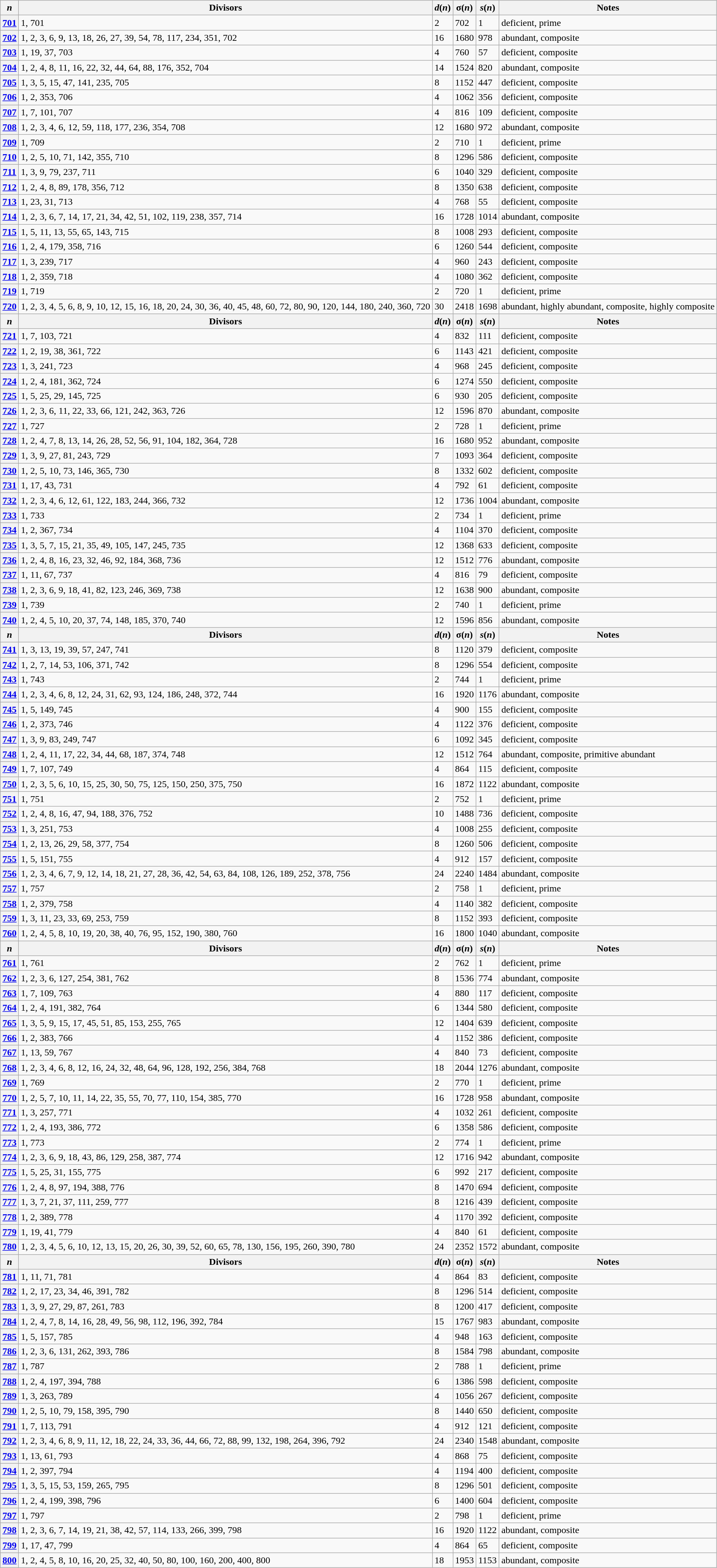<table class="wikitable">
<tr>
<th><em>n</em></th>
<th>Divisors</th>
<th><em>d</em>(<em>n</em>)</th>
<th>σ(<em>n</em>)</th>
<th><em>s</em>(<em>n</em>)</th>
<th>Notes</th>
</tr>
<tr>
<th><a href='#'>701</a></th>
<td>1, 701</td>
<td>2</td>
<td>702</td>
<td>1</td>
<td>deficient, prime</td>
</tr>
<tr>
<th><a href='#'>702</a></th>
<td>1, 2, 3, 6, 9, 13, 18, 26, 27, 39, 54, 78, 117, 234, 351, 702</td>
<td>16</td>
<td>1680</td>
<td>978</td>
<td>abundant, composite</td>
</tr>
<tr>
<th><a href='#'>703</a></th>
<td>1, 19, 37, 703</td>
<td>4</td>
<td>760</td>
<td>57</td>
<td>deficient, composite</td>
</tr>
<tr>
<th><a href='#'>704</a></th>
<td>1, 2, 4, 8, 11, 16, 22, 32, 44, 64, 88, 176, 352, 704</td>
<td>14</td>
<td>1524</td>
<td>820</td>
<td>abundant, composite</td>
</tr>
<tr>
<th><a href='#'>705</a></th>
<td>1, 3, 5, 15, 47, 141, 235, 705</td>
<td>8</td>
<td>1152</td>
<td>447</td>
<td>deficient, composite</td>
</tr>
<tr>
<th><a href='#'>706</a></th>
<td>1, 2, 353, 706</td>
<td>4</td>
<td>1062</td>
<td>356</td>
<td>deficient, composite</td>
</tr>
<tr>
<th><a href='#'>707</a></th>
<td>1, 7, 101, 707</td>
<td>4</td>
<td>816</td>
<td>109</td>
<td>deficient, composite</td>
</tr>
<tr>
<th><a href='#'>708</a></th>
<td>1, 2, 3, 4, 6, 12, 59, 118, 177, 236, 354, 708</td>
<td>12</td>
<td>1680</td>
<td>972</td>
<td>abundant, composite</td>
</tr>
<tr>
<th><a href='#'>709</a></th>
<td>1, 709</td>
<td>2</td>
<td>710</td>
<td>1</td>
<td>deficient, prime</td>
</tr>
<tr>
<th><a href='#'>710</a></th>
<td>1, 2, 5, 10, 71, 142, 355, 710</td>
<td>8</td>
<td>1296</td>
<td>586</td>
<td>deficient, composite</td>
</tr>
<tr>
<th><a href='#'>711</a></th>
<td>1, 3, 9, 79, 237, 711</td>
<td>6</td>
<td>1040</td>
<td>329</td>
<td>deficient, composite</td>
</tr>
<tr>
<th><a href='#'>712</a></th>
<td>1, 2, 4, 8, 89, 178, 356, 712</td>
<td>8</td>
<td>1350</td>
<td>638</td>
<td>deficient, composite</td>
</tr>
<tr>
<th><a href='#'>713</a></th>
<td>1, 23, 31, 713</td>
<td>4</td>
<td>768</td>
<td>55</td>
<td>deficient, composite</td>
</tr>
<tr>
<th><a href='#'>714</a></th>
<td>1, 2, 3, 6, 7, 14, 17, 21, 34, 42, 51, 102, 119, 238, 357, 714</td>
<td>16</td>
<td>1728</td>
<td>1014</td>
<td>abundant, composite</td>
</tr>
<tr>
<th><a href='#'>715</a></th>
<td>1, 5, 11, 13, 55, 65, 143, 715</td>
<td>8</td>
<td>1008</td>
<td>293</td>
<td>deficient, composite</td>
</tr>
<tr>
<th><a href='#'>716</a></th>
<td>1, 2, 4, 179, 358, 716</td>
<td>6</td>
<td>1260</td>
<td>544</td>
<td>deficient, composite</td>
</tr>
<tr>
<th><a href='#'>717</a></th>
<td>1, 3, 239, 717</td>
<td>4</td>
<td>960</td>
<td>243</td>
<td>deficient, composite</td>
</tr>
<tr>
<th><a href='#'>718</a></th>
<td>1, 2, 359, 718</td>
<td>4</td>
<td>1080</td>
<td>362</td>
<td>deficient, composite</td>
</tr>
<tr>
<th><a href='#'>719</a></th>
<td>1, 719</td>
<td>2</td>
<td>720</td>
<td>1</td>
<td>deficient, prime</td>
</tr>
<tr>
<th><a href='#'>720</a></th>
<td>1, 2, 3, 4, 5, 6, 8, 9, 10, 12, 15, 16, 18, 20, 24, 30, 36, 40, 45, 48, 60, 72, 80, 90, 120, 144, 180, 240, 360, 720</td>
<td>30</td>
<td>2418</td>
<td>1698</td>
<td>abundant, highly abundant, composite, highly composite</td>
</tr>
<tr>
<th><em>n</em></th>
<th>Divisors</th>
<th><em>d</em>(<em>n</em>)</th>
<th>σ(<em>n</em>)</th>
<th><em>s</em>(<em>n</em>)</th>
<th>Notes</th>
</tr>
<tr>
<th><a href='#'>721</a></th>
<td>1, 7, 103, 721</td>
<td>4</td>
<td>832</td>
<td>111</td>
<td>deficient, composite</td>
</tr>
<tr>
<th><a href='#'>722</a></th>
<td>1, 2, 19, 38, 361, 722</td>
<td>6</td>
<td>1143</td>
<td>421</td>
<td>deficient, composite</td>
</tr>
<tr>
<th><a href='#'>723</a></th>
<td>1, 3, 241, 723</td>
<td>4</td>
<td>968</td>
<td>245</td>
<td>deficient, composite</td>
</tr>
<tr>
<th><a href='#'>724</a></th>
<td>1, 2, 4, 181, 362, 724</td>
<td>6</td>
<td>1274</td>
<td>550</td>
<td>deficient, composite</td>
</tr>
<tr>
<th><a href='#'>725</a></th>
<td>1, 5, 25, 29, 145, 725</td>
<td>6</td>
<td>930</td>
<td>205</td>
<td>deficient, composite</td>
</tr>
<tr>
<th><a href='#'>726</a></th>
<td>1, 2, 3, 6, 11, 22, 33, 66, 121, 242, 363, 726</td>
<td>12</td>
<td>1596</td>
<td>870</td>
<td>abundant, composite</td>
</tr>
<tr>
<th><a href='#'>727</a></th>
<td>1, 727</td>
<td>2</td>
<td>728</td>
<td>1</td>
<td>deficient, prime</td>
</tr>
<tr>
<th><a href='#'>728</a></th>
<td>1, 2, 4, 7, 8, 13, 14, 26, 28, 52, 56, 91, 104, 182, 364, 728</td>
<td>16</td>
<td>1680</td>
<td>952</td>
<td>abundant, composite</td>
</tr>
<tr>
<th><a href='#'>729</a></th>
<td>1, 3, 9, 27, 81, 243, 729</td>
<td>7</td>
<td>1093</td>
<td>364</td>
<td>deficient, composite</td>
</tr>
<tr>
<th><a href='#'>730</a></th>
<td>1, 2, 5, 10, 73, 146, 365, 730</td>
<td>8</td>
<td>1332</td>
<td>602</td>
<td>deficient, composite</td>
</tr>
<tr>
<th><a href='#'>731</a></th>
<td>1, 17, 43, 731</td>
<td>4</td>
<td>792</td>
<td>61</td>
<td>deficient, composite</td>
</tr>
<tr>
<th><a href='#'>732</a></th>
<td>1, 2, 3, 4, 6, 12, 61, 122, 183, 244, 366, 732</td>
<td>12</td>
<td>1736</td>
<td>1004</td>
<td>abundant, composite</td>
</tr>
<tr>
<th><a href='#'>733</a></th>
<td>1, 733</td>
<td>2</td>
<td>734</td>
<td>1</td>
<td>deficient, prime</td>
</tr>
<tr>
<th><a href='#'>734</a></th>
<td>1, 2, 367, 734</td>
<td>4</td>
<td>1104</td>
<td>370</td>
<td>deficient, composite</td>
</tr>
<tr>
<th><a href='#'>735</a></th>
<td>1, 3, 5, 7, 15, 21, 35, 49, 105, 147, 245, 735</td>
<td>12</td>
<td>1368</td>
<td>633</td>
<td>deficient, composite</td>
</tr>
<tr>
<th><a href='#'>736</a></th>
<td>1, 2, 4, 8, 16, 23, 32, 46, 92, 184, 368, 736</td>
<td>12</td>
<td>1512</td>
<td>776</td>
<td>abundant, composite</td>
</tr>
<tr>
<th><a href='#'>737</a></th>
<td>1, 11, 67, 737</td>
<td>4</td>
<td>816</td>
<td>79</td>
<td>deficient, composite</td>
</tr>
<tr>
<th><a href='#'>738</a></th>
<td>1, 2, 3, 6, 9, 18, 41, 82, 123, 246, 369, 738</td>
<td>12</td>
<td>1638</td>
<td>900</td>
<td>abundant, composite</td>
</tr>
<tr>
<th><a href='#'>739</a></th>
<td>1, 739</td>
<td>2</td>
<td>740</td>
<td>1</td>
<td>deficient, prime</td>
</tr>
<tr>
<th><a href='#'>740</a></th>
<td>1, 2, 4, 5, 10, 20, 37, 74, 148, 185, 370, 740</td>
<td>12</td>
<td>1596</td>
<td>856</td>
<td>abundant, composite</td>
</tr>
<tr>
<th><em>n</em></th>
<th>Divisors</th>
<th><em>d</em>(<em>n</em>)</th>
<th>σ(<em>n</em>)</th>
<th><em>s</em>(<em>n</em>)</th>
<th>Notes</th>
</tr>
<tr>
<th><a href='#'>741</a></th>
<td>1, 3, 13, 19, 39, 57, 247, 741</td>
<td>8</td>
<td>1120</td>
<td>379</td>
<td>deficient, composite</td>
</tr>
<tr>
<th><a href='#'>742</a></th>
<td>1, 2, 7, 14, 53, 106, 371, 742</td>
<td>8</td>
<td>1296</td>
<td>554</td>
<td>deficient, composite</td>
</tr>
<tr>
<th><a href='#'>743</a></th>
<td>1, 743</td>
<td>2</td>
<td>744</td>
<td>1</td>
<td>deficient, prime</td>
</tr>
<tr>
<th><a href='#'>744</a></th>
<td>1, 2, 3, 4, 6, 8, 12, 24, 31, 62, 93, 124, 186, 248, 372, 744</td>
<td>16</td>
<td>1920</td>
<td>1176</td>
<td>abundant, composite</td>
</tr>
<tr>
<th><a href='#'>745</a></th>
<td>1, 5, 149, 745</td>
<td>4</td>
<td>900</td>
<td>155</td>
<td>deficient, composite</td>
</tr>
<tr>
<th><a href='#'>746</a></th>
<td>1, 2, 373, 746</td>
<td>4</td>
<td>1122</td>
<td>376</td>
<td>deficient, composite</td>
</tr>
<tr>
<th><a href='#'>747</a></th>
<td>1, 3, 9, 83, 249, 747</td>
<td>6</td>
<td>1092</td>
<td>345</td>
<td>deficient, composite</td>
</tr>
<tr>
<th><a href='#'>748</a></th>
<td>1, 2, 4, 11, 17, 22, 34, 44, 68, 187, 374, 748</td>
<td>12</td>
<td>1512</td>
<td>764</td>
<td>abundant, composite, primitive abundant</td>
</tr>
<tr>
<th><a href='#'>749</a></th>
<td>1, 7, 107, 749</td>
<td>4</td>
<td>864</td>
<td>115</td>
<td>deficient, composite</td>
</tr>
<tr>
<th><a href='#'>750</a></th>
<td>1, 2, 3, 5, 6, 10, 15, 25, 30, 50, 75, 125, 150, 250, 375, 750</td>
<td>16</td>
<td>1872</td>
<td>1122</td>
<td>abundant, composite</td>
</tr>
<tr>
<th><a href='#'>751</a></th>
<td>1, 751</td>
<td>2</td>
<td>752</td>
<td>1</td>
<td>deficient, prime</td>
</tr>
<tr>
<th><a href='#'>752</a></th>
<td>1, 2, 4, 8, 16, 47, 94, 188, 376, 752</td>
<td>10</td>
<td>1488</td>
<td>736</td>
<td>deficient, composite</td>
</tr>
<tr>
<th><a href='#'>753</a></th>
<td>1, 3, 251, 753</td>
<td>4</td>
<td>1008</td>
<td>255</td>
<td>deficient, composite</td>
</tr>
<tr>
<th><a href='#'>754</a></th>
<td>1, 2, 13, 26, 29, 58, 377, 754</td>
<td>8</td>
<td>1260</td>
<td>506</td>
<td>deficient, composite</td>
</tr>
<tr>
<th><a href='#'>755</a></th>
<td>1, 5, 151, 755</td>
<td>4</td>
<td>912</td>
<td>157</td>
<td>deficient, composite</td>
</tr>
<tr>
<th><a href='#'>756</a></th>
<td>1, 2, 3, 4, 6, 7, 9, 12, 14, 18, 21, 27, 28, 36, 42, 54, 63, 84, 108, 126, 189, 252, 378, 756</td>
<td>24</td>
<td>2240</td>
<td>1484</td>
<td>abundant, composite</td>
</tr>
<tr>
<th><a href='#'>757</a></th>
<td>1, 757</td>
<td>2</td>
<td>758</td>
<td>1</td>
<td>deficient, prime</td>
</tr>
<tr>
<th><a href='#'>758</a></th>
<td>1, 2, 379, 758</td>
<td>4</td>
<td>1140</td>
<td>382</td>
<td>deficient, composite</td>
</tr>
<tr>
<th><a href='#'>759</a></th>
<td>1, 3, 11, 23, 33, 69, 253, 759</td>
<td>8</td>
<td>1152</td>
<td>393</td>
<td>deficient, composite</td>
</tr>
<tr>
<th><a href='#'>760</a></th>
<td>1, 2, 4, 5, 8, 10, 19, 20, 38, 40, 76, 95, 152, 190, 380, 760</td>
<td>16</td>
<td>1800</td>
<td>1040</td>
<td>abundant, composite</td>
</tr>
<tr>
<th><em>n</em></th>
<th>Divisors</th>
<th><em>d</em>(<em>n</em>)</th>
<th>σ(<em>n</em>)</th>
<th><em>s</em>(<em>n</em>)</th>
<th>Notes</th>
</tr>
<tr>
<th><a href='#'>761</a></th>
<td>1, 761</td>
<td>2</td>
<td>762</td>
<td>1</td>
<td>deficient, prime</td>
</tr>
<tr>
<th><a href='#'>762</a></th>
<td>1, 2, 3, 6, 127, 254, 381, 762</td>
<td>8</td>
<td>1536</td>
<td>774</td>
<td>abundant, composite</td>
</tr>
<tr>
<th><a href='#'>763</a></th>
<td>1, 7, 109, 763</td>
<td>4</td>
<td>880</td>
<td>117</td>
<td>deficient, composite</td>
</tr>
<tr>
<th><a href='#'>764</a></th>
<td>1, 2, 4, 191, 382, 764</td>
<td>6</td>
<td>1344</td>
<td>580</td>
<td>deficient, composite</td>
</tr>
<tr>
<th><a href='#'>765</a></th>
<td>1, 3, 5, 9, 15, 17, 45, 51, 85, 153, 255, 765</td>
<td>12</td>
<td>1404</td>
<td>639</td>
<td>deficient, composite</td>
</tr>
<tr>
<th><a href='#'>766</a></th>
<td>1, 2, 383, 766</td>
<td>4</td>
<td>1152</td>
<td>386</td>
<td>deficient, composite</td>
</tr>
<tr>
<th><a href='#'>767</a></th>
<td>1, 13, 59, 767</td>
<td>4</td>
<td>840</td>
<td>73</td>
<td>deficient, composite</td>
</tr>
<tr>
<th><a href='#'>768</a></th>
<td>1, 2, 3, 4, 6, 8, 12, 16, 24, 32, 48, 64, 96, 128, 192, 256, 384, 768</td>
<td>18</td>
<td>2044</td>
<td>1276</td>
<td>abundant, composite</td>
</tr>
<tr>
<th><a href='#'>769</a></th>
<td>1, 769</td>
<td>2</td>
<td>770</td>
<td>1</td>
<td>deficient, prime</td>
</tr>
<tr>
<th><a href='#'>770</a></th>
<td>1, 2, 5, 7, 10, 11, 14, 22, 35, 55, 70, 77, 110, 154, 385, 770</td>
<td>16</td>
<td>1728</td>
<td>958</td>
<td>abundant, composite</td>
</tr>
<tr>
<th><a href='#'>771</a></th>
<td>1, 3, 257, 771</td>
<td>4</td>
<td>1032</td>
<td>261</td>
<td>deficient, composite</td>
</tr>
<tr>
<th><a href='#'>772</a></th>
<td>1, 2, 4, 193, 386, 772</td>
<td>6</td>
<td>1358</td>
<td>586</td>
<td>deficient, composite</td>
</tr>
<tr>
<th><a href='#'>773</a></th>
<td>1, 773</td>
<td>2</td>
<td>774</td>
<td>1</td>
<td>deficient, prime</td>
</tr>
<tr>
<th><a href='#'>774</a></th>
<td>1, 2, 3, 6, 9, 18, 43, 86, 129, 258, 387, 774</td>
<td>12</td>
<td>1716</td>
<td>942</td>
<td>abundant, composite</td>
</tr>
<tr>
<th><a href='#'>775</a></th>
<td>1, 5, 25, 31, 155, 775</td>
<td>6</td>
<td>992</td>
<td>217</td>
<td>deficient, composite</td>
</tr>
<tr>
<th><a href='#'>776</a></th>
<td>1, 2, 4, 8, 97, 194, 388, 776</td>
<td>8</td>
<td>1470</td>
<td>694</td>
<td>deficient, composite</td>
</tr>
<tr>
<th><a href='#'>777</a></th>
<td>1, 3, 7, 21, 37, 111, 259, 777</td>
<td>8</td>
<td>1216</td>
<td>439</td>
<td>deficient, composite</td>
</tr>
<tr>
<th><a href='#'>778</a></th>
<td>1, 2, 389, 778</td>
<td>4</td>
<td>1170</td>
<td>392</td>
<td>deficient, composite</td>
</tr>
<tr>
<th><a href='#'>779</a></th>
<td>1, 19, 41, 779</td>
<td>4</td>
<td>840</td>
<td>61</td>
<td>deficient, composite</td>
</tr>
<tr>
<th><a href='#'>780</a></th>
<td>1, 2, 3, 4, 5, 6, 10, 12, 13, 15, 20, 26, 30, 39, 52, 60, 65, 78, 130, 156, 195, 260, 390, 780</td>
<td>24</td>
<td>2352</td>
<td>1572</td>
<td>abundant, composite</td>
</tr>
<tr>
<th><em>n</em></th>
<th>Divisors</th>
<th><em>d</em>(<em>n</em>)</th>
<th>σ(<em>n</em>)</th>
<th><em>s</em>(<em>n</em>)</th>
<th>Notes</th>
</tr>
<tr>
<th><a href='#'>781</a></th>
<td>1, 11, 71, 781</td>
<td>4</td>
<td>864</td>
<td>83</td>
<td>deficient, composite</td>
</tr>
<tr>
<th><a href='#'>782</a></th>
<td>1, 2, 17, 23, 34, 46, 391, 782</td>
<td>8</td>
<td>1296</td>
<td>514</td>
<td>deficient, composite</td>
</tr>
<tr>
<th><a href='#'>783</a></th>
<td>1, 3, 9, 27, 29, 87, 261, 783</td>
<td>8</td>
<td>1200</td>
<td>417</td>
<td>deficient, composite</td>
</tr>
<tr>
<th><a href='#'>784</a></th>
<td>1, 2, 4, 7, 8, 14, 16, 28, 49, 56, 98, 112, 196, 392, 784</td>
<td>15</td>
<td>1767</td>
<td>983</td>
<td>abundant, composite</td>
</tr>
<tr>
<th><a href='#'>785</a></th>
<td>1, 5, 157, 785</td>
<td>4</td>
<td>948</td>
<td>163</td>
<td>deficient, composite</td>
</tr>
<tr>
<th><a href='#'>786</a></th>
<td>1, 2, 3, 6, 131, 262, 393, 786</td>
<td>8</td>
<td>1584</td>
<td>798</td>
<td>abundant, composite</td>
</tr>
<tr>
<th><a href='#'>787</a></th>
<td>1, 787</td>
<td>2</td>
<td>788</td>
<td>1</td>
<td>deficient, prime</td>
</tr>
<tr>
<th><a href='#'>788</a></th>
<td>1, 2, 4, 197, 394, 788</td>
<td>6</td>
<td>1386</td>
<td>598</td>
<td>deficient, composite</td>
</tr>
<tr>
<th><a href='#'>789</a></th>
<td>1, 3, 263, 789</td>
<td>4</td>
<td>1056</td>
<td>267</td>
<td>deficient, composite</td>
</tr>
<tr>
<th><a href='#'>790</a></th>
<td>1, 2, 5, 10, 79, 158, 395, 790</td>
<td>8</td>
<td>1440</td>
<td>650</td>
<td>deficient, composite</td>
</tr>
<tr>
<th><a href='#'>791</a></th>
<td>1, 7, 113, 791</td>
<td>4</td>
<td>912</td>
<td>121</td>
<td>deficient, composite</td>
</tr>
<tr>
<th><a href='#'>792</a></th>
<td>1, 2, 3, 4, 6, 8, 9, 11, 12, 18, 22, 24, 33, 36, 44, 66, 72, 88, 99, 132, 198, 264, 396, 792</td>
<td>24</td>
<td>2340</td>
<td>1548</td>
<td>abundant, composite</td>
</tr>
<tr>
<th><a href='#'>793</a></th>
<td>1, 13, 61, 793</td>
<td>4</td>
<td>868</td>
<td>75</td>
<td>deficient, composite</td>
</tr>
<tr>
<th><a href='#'>794</a></th>
<td>1, 2, 397, 794</td>
<td>4</td>
<td>1194</td>
<td>400</td>
<td>deficient, composite</td>
</tr>
<tr>
<th><a href='#'>795</a></th>
<td>1, 3, 5, 15, 53, 159, 265, 795</td>
<td>8</td>
<td>1296</td>
<td>501</td>
<td>deficient, composite</td>
</tr>
<tr>
<th><a href='#'>796</a></th>
<td>1, 2, 4, 199, 398, 796</td>
<td>6</td>
<td>1400</td>
<td>604</td>
<td>deficient, composite</td>
</tr>
<tr>
<th><a href='#'>797</a></th>
<td>1, 797</td>
<td>2</td>
<td>798</td>
<td>1</td>
<td>deficient, prime</td>
</tr>
<tr>
<th><a href='#'>798</a></th>
<td>1, 2, 3, 6, 7, 14, 19, 21, 38, 42, 57, 114, 133, 266, 399, 798</td>
<td>16</td>
<td>1920</td>
<td>1122</td>
<td>abundant, composite</td>
</tr>
<tr>
<th><a href='#'>799</a></th>
<td>1, 17, 47, 799</td>
<td>4</td>
<td>864</td>
<td>65</td>
<td>deficient, composite</td>
</tr>
<tr>
<th><a href='#'>800</a></th>
<td>1, 2, 4, 5, 8, 10, 16, 20, 25, 32, 40, 50, 80, 100, 160, 200, 400, 800</td>
<td>18</td>
<td>1953</td>
<td>1153</td>
<td>abundant, composite</td>
</tr>
</table>
